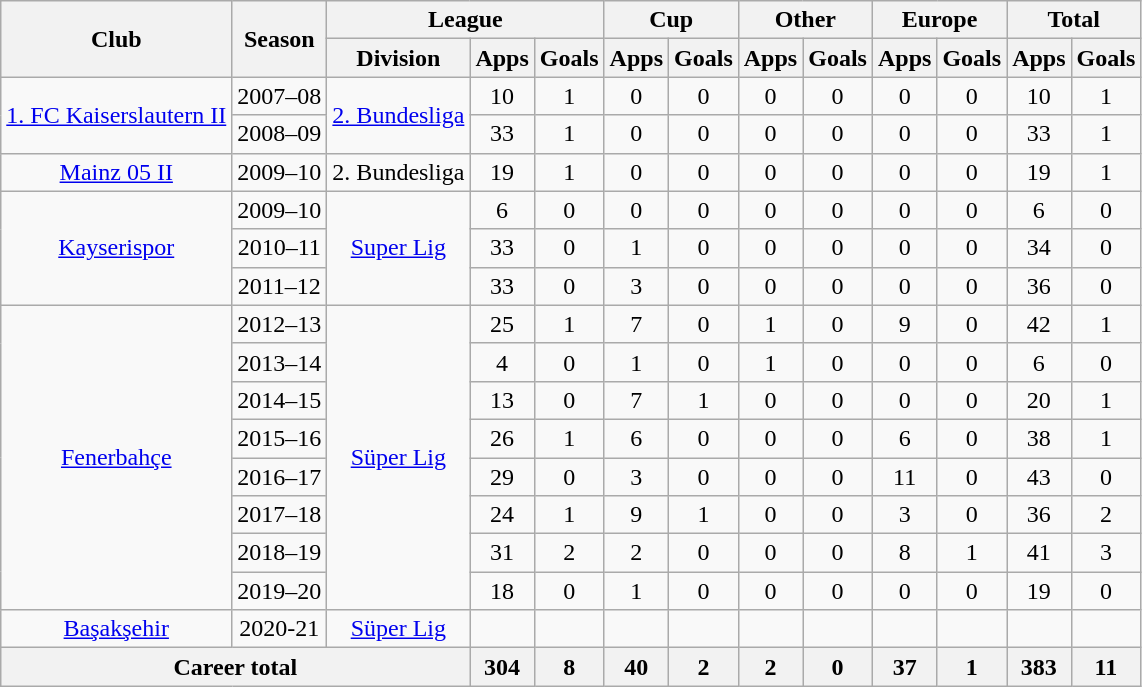<table class="wikitable" style="text-align:center">
<tr>
<th rowspan="2">Club</th>
<th rowspan="2">Season</th>
<th colspan="3">League</th>
<th colspan="2">Cup</th>
<th colspan="2">Other</th>
<th colspan="2">Europe</th>
<th colspan="2">Total</th>
</tr>
<tr>
<th>Division</th>
<th>Apps</th>
<th>Goals</th>
<th>Apps</th>
<th>Goals</th>
<th>Apps</th>
<th>Goals</th>
<th>Apps</th>
<th>Goals</th>
<th>Apps</th>
<th>Goals</th>
</tr>
<tr>
<td rowspan="2"><a href='#'>1. FC Kaiserslautern II</a></td>
<td>2007–08</td>
<td rowspan="2"><a href='#'>2. Bundesliga</a></td>
<td>10</td>
<td>1</td>
<td>0</td>
<td>0</td>
<td>0</td>
<td>0</td>
<td>0</td>
<td>0</td>
<td>10</td>
<td>1</td>
</tr>
<tr>
<td>2008–09</td>
<td>33</td>
<td>1</td>
<td>0</td>
<td>0</td>
<td>0</td>
<td>0</td>
<td>0</td>
<td>0</td>
<td>33</td>
<td>1</td>
</tr>
<tr>
<td><a href='#'>Mainz 05 II</a></td>
<td>2009–10</td>
<td>2. Bundesliga</td>
<td>19</td>
<td>1</td>
<td>0</td>
<td>0</td>
<td>0</td>
<td>0</td>
<td>0</td>
<td>0</td>
<td>19</td>
<td>1</td>
</tr>
<tr>
<td rowspan="3"><a href='#'>Kayserispor</a></td>
<td>2009–10</td>
<td rowspan="3"><a href='#'>Super Lig</a></td>
<td>6</td>
<td>0</td>
<td>0</td>
<td>0</td>
<td>0</td>
<td>0</td>
<td>0</td>
<td>0</td>
<td>6</td>
<td>0</td>
</tr>
<tr>
<td>2010–11</td>
<td>33</td>
<td>0</td>
<td>1</td>
<td>0</td>
<td>0</td>
<td>0</td>
<td>0</td>
<td>0</td>
<td>34</td>
<td>0</td>
</tr>
<tr>
<td>2011–12</td>
<td>33</td>
<td>0</td>
<td>3</td>
<td>0</td>
<td>0</td>
<td>0</td>
<td>0</td>
<td>0</td>
<td>36</td>
<td>0</td>
</tr>
<tr>
<td rowspan="8"><a href='#'>Fenerbahçe</a></td>
<td>2012–13</td>
<td rowspan="8"><a href='#'>Süper Lig</a></td>
<td>25</td>
<td>1</td>
<td>7</td>
<td>0</td>
<td>1</td>
<td>0</td>
<td>9</td>
<td>0</td>
<td>42</td>
<td>1</td>
</tr>
<tr>
<td>2013–14</td>
<td>4</td>
<td>0</td>
<td>1</td>
<td>0</td>
<td>1</td>
<td>0</td>
<td>0</td>
<td>0</td>
<td>6</td>
<td>0</td>
</tr>
<tr>
<td>2014–15</td>
<td>13</td>
<td>0</td>
<td>7</td>
<td>1</td>
<td>0</td>
<td>0</td>
<td>0</td>
<td>0</td>
<td>20</td>
<td>1</td>
</tr>
<tr>
<td>2015–16</td>
<td>26</td>
<td>1</td>
<td>6</td>
<td>0</td>
<td>0</td>
<td>0</td>
<td>6</td>
<td>0</td>
<td>38</td>
<td>1</td>
</tr>
<tr>
<td>2016–17</td>
<td>29</td>
<td>0</td>
<td>3</td>
<td>0</td>
<td>0</td>
<td>0</td>
<td>11</td>
<td>0</td>
<td>43</td>
<td>0</td>
</tr>
<tr>
<td>2017–18</td>
<td>24</td>
<td>1</td>
<td>9</td>
<td>1</td>
<td>0</td>
<td>0</td>
<td>3</td>
<td>0</td>
<td>36</td>
<td>2</td>
</tr>
<tr>
<td>2018–19</td>
<td>31</td>
<td>2</td>
<td>2</td>
<td>0</td>
<td>0</td>
<td>0</td>
<td>8</td>
<td>1</td>
<td>41</td>
<td>3</td>
</tr>
<tr>
<td>2019–20</td>
<td>18</td>
<td>0</td>
<td>1</td>
<td>0</td>
<td>0</td>
<td>0</td>
<td>0</td>
<td>0</td>
<td>19</td>
<td>0</td>
</tr>
<tr>
<td><a href='#'>Başakşehir</a></td>
<td>2020-21</td>
<td><a href='#'>Süper Lig</a></td>
<td></td>
<td></td>
<td></td>
<td></td>
<td></td>
<td></td>
<td></td>
<td></td>
<td></td>
<td></td>
</tr>
<tr>
<th colspan="3">Career total</th>
<th>304</th>
<th>8</th>
<th>40</th>
<th>2</th>
<th>2</th>
<th>0</th>
<th>37</th>
<th>1</th>
<th>383</th>
<th>11</th>
</tr>
</table>
